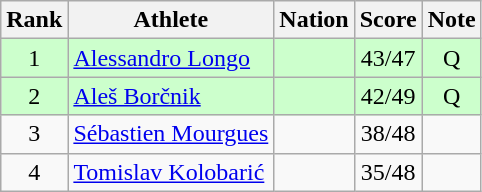<table class="wikitable sortable" style="text-align:center">
<tr>
<th>Rank</th>
<th>Athlete</th>
<th>Nation</th>
<th>Score</th>
<th>Note</th>
</tr>
<tr bgcolor=ccffcc>
<td>1</td>
<td align=left><a href='#'>Alessandro Longo</a></td>
<td align=left></td>
<td>43/47</td>
<td>Q</td>
</tr>
<tr bgcolor=ccffcc>
<td>2</td>
<td align=left><a href='#'>Aleš Borčnik</a></td>
<td align=left></td>
<td>42/49</td>
<td>Q</td>
</tr>
<tr>
<td>3</td>
<td align=left><a href='#'>Sébastien Mourgues</a></td>
<td align=left></td>
<td>38/48</td>
<td></td>
</tr>
<tr>
<td>4</td>
<td align=left><a href='#'>Tomislav Kolobarić</a></td>
<td align=left></td>
<td>35/48</td>
<td></td>
</tr>
</table>
